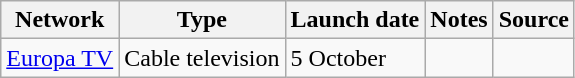<table class="wikitable sortable">
<tr>
<th>Network</th>
<th>Type</th>
<th>Launch date</th>
<th>Notes</th>
<th>Source</th>
</tr>
<tr>
<td><a href='#'>Europa TV</a></td>
<td>Cable television</td>
<td>5 October</td>
<td></td>
<td></td>
</tr>
</table>
